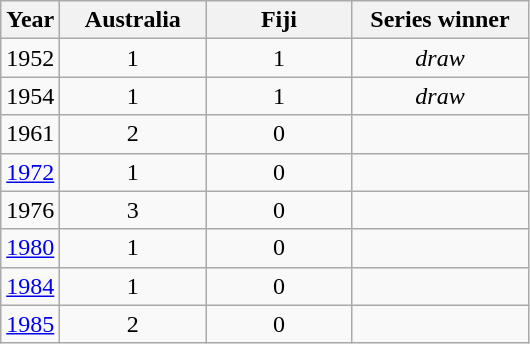<table class="wikitable">
<tr>
<th>Year</th>
<th width="90">Australia</th>
<th width="90">Fiji</th>
<th width="110">Series winner</th>
</tr>
<tr>
<td> 1952</td>
<td align=center>1</td>
<td align=center>1</td>
<td align=center><em>draw</em></td>
</tr>
<tr>
<td> 1954</td>
<td align=center>1</td>
<td align=center>1</td>
<td align=center><em>draw</em></td>
</tr>
<tr>
<td> 1961</td>
<td align=center>2</td>
<td align=center>0</td>
<td></td>
</tr>
<tr>
<td> <a href='#'>1972</a></td>
<td align=center>1</td>
<td align=center>0</td>
<td></td>
</tr>
<tr>
<td> 1976</td>
<td align=center>3</td>
<td align=center>0</td>
<td></td>
</tr>
<tr>
<td> <a href='#'>1980</a></td>
<td align=center>1</td>
<td align=center>0</td>
<td></td>
</tr>
<tr>
<td> <a href='#'>1984</a></td>
<td align=center>1</td>
<td align=center>0</td>
<td></td>
</tr>
<tr>
<td> <a href='#'>1985</a></td>
<td align=center>2</td>
<td align=center>0</td>
<td></td>
</tr>
</table>
